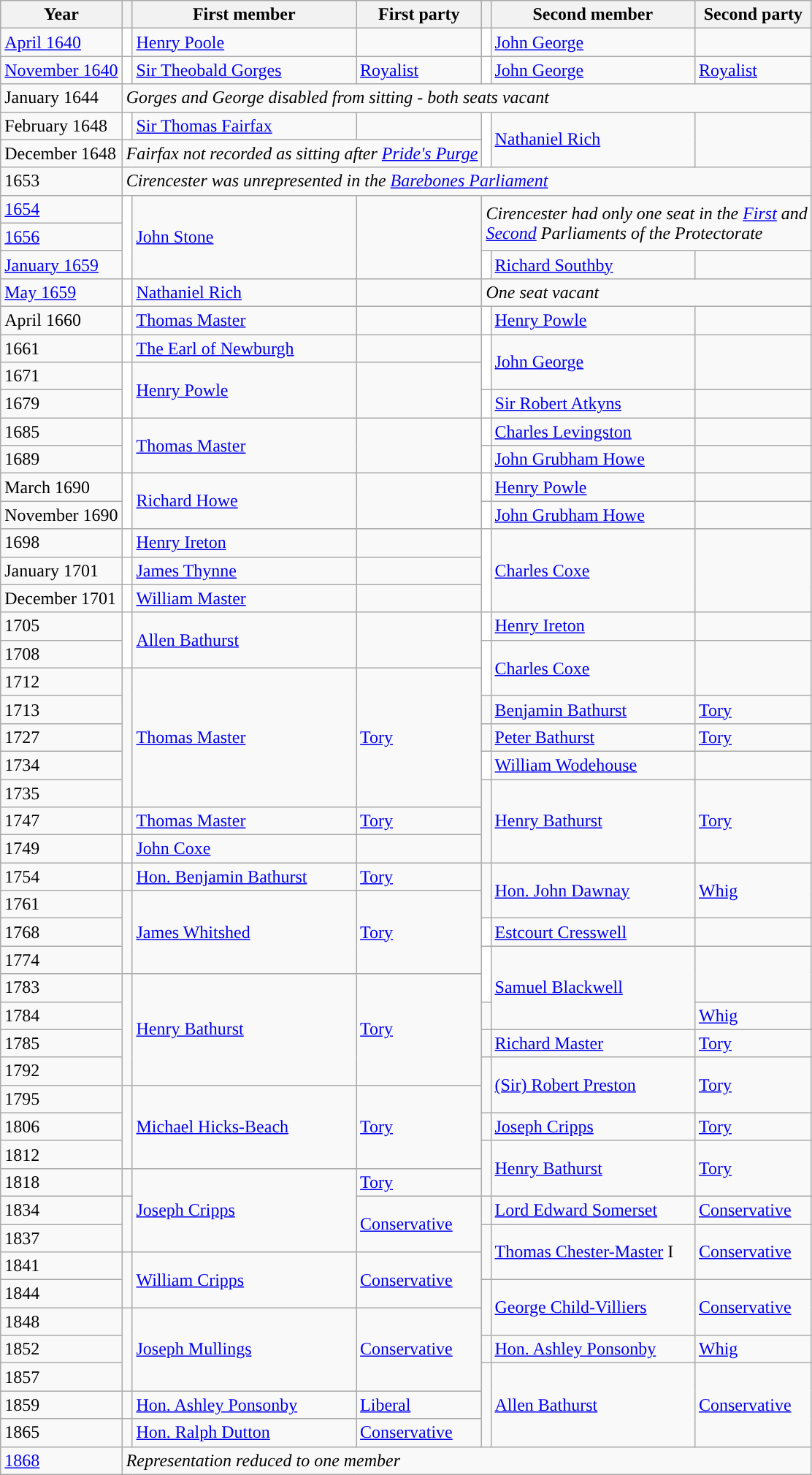<table class="wikitable">
<tr>
<th>Year</th>
<th></th>
<th>First member</th>
<th>First party</th>
<th></th>
<th>Second member</th>
<th>Second party</th>
</tr>
<tr>
<td><a href='#'>April 1640</a></td>
<td style="color:inherit;background-color: white"></td>
<td><a href='#'>Henry Poole</a></td>
<td></td>
<td style="color:inherit;background-color: white"></td>
<td><a href='#'>John George</a></td>
<td></td>
</tr>
<tr>
<td><a href='#'>November 1640</a></td>
<td style="color:inherit;background-color: white"></td>
<td><a href='#'>Sir Theobald Gorges</a></td>
<td><a href='#'>Royalist</a></td>
<td style="color:inherit;background-color: white"></td>
<td><a href='#'>John George</a></td>
<td><a href='#'>Royalist</a></td>
</tr>
<tr>
<td>January 1644</td>
<td colspan="6"><em>Gorges and George disabled from sitting - both seats vacant</em></td>
</tr>
<tr>
<td>February 1648</td>
<td style="color:inherit;background-color: white"></td>
<td><a href='#'>Sir Thomas Fairfax</a></td>
<td></td>
<td rowspan="2" style="color:inherit;background-color: white"></td>
<td rowspan="2"><a href='#'>Nathaniel Rich</a></td>
<td rowspan="2"></td>
</tr>
<tr>
<td>December 1648</td>
<td colspan="3"><em>Fairfax not recorded as sitting after <a href='#'>Pride's Purge</a></em></td>
</tr>
<tr>
<td>1653</td>
<td colspan="6"><em>Cirencester was unrepresented in the <a href='#'>Barebones Parliament</a></em></td>
</tr>
<tr>
<td><a href='#'>1654</a></td>
<td rowspan="3" style="color:inherit;background-color: white"></td>
<td rowspan="3"><a href='#'>John Stone</a></td>
<td rowspan="3"></td>
<td rowspan="2" colspan="3"><em>Cirencester had only one seat in the <a href='#'>First</a>  and <br><a href='#'>Second</a> Parliaments of the Protectorate</em></td>
</tr>
<tr>
<td><a href='#'>1656</a></td>
</tr>
<tr>
<td><a href='#'>January 1659</a></td>
<td style="color:inherit;background-color: white"></td>
<td><a href='#'>Richard Southby</a></td>
<td></td>
</tr>
<tr>
<td><a href='#'>May 1659</a></td>
<td style="color:inherit;background-color: white"></td>
<td><a href='#'>Nathaniel Rich</a></td>
<td></td>
<td colspan="3"><em>One seat vacant</em></td>
</tr>
<tr>
<td>April 1660</td>
<td style="color:inherit;background-color: white"></td>
<td><a href='#'>Thomas Master</a></td>
<td></td>
<td style="color:inherit;background-color: white"></td>
<td><a href='#'>Henry Powle</a></td>
<td></td>
</tr>
<tr>
<td>1661</td>
<td style="color:inherit;background-color: white"></td>
<td><a href='#'>The Earl of Newburgh</a></td>
<td></td>
<td rowspan="2" style="color:inherit;background-color: white"></td>
<td rowspan="2"><a href='#'>John George</a></td>
<td rowspan="2"></td>
</tr>
<tr>
<td>1671</td>
<td rowspan="2" style="color:inherit;background-color: white"></td>
<td rowspan="2"><a href='#'>Henry Powle</a></td>
<td rowspan="2"></td>
</tr>
<tr>
<td>1679</td>
<td style="color:inherit;background-color: white"></td>
<td><a href='#'>Sir Robert Atkyns</a></td>
<td></td>
</tr>
<tr>
<td>1685</td>
<td rowspan="2" style="color:inherit;background-color: white"></td>
<td rowspan="2"><a href='#'>Thomas Master</a></td>
<td rowspan="2"></td>
<td style="color:inherit;background-color: white"></td>
<td><a href='#'>Charles Levingston</a></td>
<td></td>
</tr>
<tr>
<td>1689</td>
<td style="color:inherit;background-color: white"></td>
<td><a href='#'>John Grubham Howe</a></td>
<td></td>
</tr>
<tr>
<td>March 1690</td>
<td rowspan="2" style="color:inherit;background-color: white"></td>
<td rowspan="2"><a href='#'>Richard Howe</a></td>
<td rowspan="2"></td>
<td style="color:inherit;background-color: white"></td>
<td><a href='#'>Henry Powle</a></td>
<td></td>
</tr>
<tr>
<td>November 1690</td>
<td style="color:inherit;background-color: white"></td>
<td><a href='#'>John Grubham Howe</a></td>
<td></td>
</tr>
<tr>
<td>1698</td>
<td style="color:inherit;background-color: white"></td>
<td><a href='#'>Henry Ireton</a></td>
<td></td>
<td rowspan="3" style="color:inherit;background-color: white"></td>
<td rowspan="3"><a href='#'>Charles Coxe</a></td>
<td rowspan="3"></td>
</tr>
<tr>
<td>January 1701</td>
<td style="color:inherit;background-color: white"></td>
<td><a href='#'>James Thynne</a></td>
<td></td>
</tr>
<tr>
<td>December 1701</td>
<td style="color:inherit;background-color: white"></td>
<td><a href='#'>William Master</a></td>
<td></td>
</tr>
<tr>
<td>1705</td>
<td rowspan="2" style="color:inherit;background-color: white"></td>
<td rowspan="2"><a href='#'>Allen Bathurst</a></td>
<td rowspan="2"></td>
<td style="color:inherit;background-color: white"></td>
<td><a href='#'>Henry Ireton</a></td>
<td></td>
</tr>
<tr>
<td>1708 </td>
<td rowspan="2" style="color:inherit;background-color: white"></td>
<td rowspan="2"><a href='#'>Charles Coxe</a></td>
<td rowspan="2"></td>
</tr>
<tr>
<td>1712</td>
<td rowspan="5" style="color:inherit;background-color: "></td>
<td rowspan="5"><a href='#'>Thomas Master</a></td>
<td rowspan="5"><a href='#'>Tory</a></td>
</tr>
<tr>
<td>1713</td>
<td style="color:inherit;background-color: "></td>
<td><a href='#'>Benjamin Bathurst</a></td>
<td><a href='#'>Tory</a></td>
</tr>
<tr>
<td>1727</td>
<td style="color:inherit;background-color: "></td>
<td><a href='#'>Peter Bathurst</a></td>
<td><a href='#'>Tory</a></td>
</tr>
<tr>
<td>1734</td>
<td style="color:inherit;background-color: white"></td>
<td><a href='#'>William Wodehouse</a></td>
<td></td>
</tr>
<tr>
<td>1735</td>
<td rowspan="3" style="color:inherit;background-color: "></td>
<td rowspan="3"><a href='#'>Henry Bathurst</a></td>
<td rowspan="3"><a href='#'>Tory</a></td>
</tr>
<tr>
<td>1747</td>
<td style="color:inherit;background-color: "></td>
<td><a href='#'>Thomas Master</a></td>
<td><a href='#'>Tory</a></td>
</tr>
<tr>
<td>1749</td>
<td style="color:inherit;background-color: white"></td>
<td><a href='#'>John Coxe</a></td>
<td></td>
</tr>
<tr>
<td>1754</td>
<td style="color:inherit;background-color: "></td>
<td><a href='#'>Hon. Benjamin Bathurst</a></td>
<td><a href='#'>Tory</a></td>
<td rowspan="2" style="color:inherit;background-color: "></td>
<td rowspan="2"><a href='#'>Hon. John Dawnay</a></td>
<td rowspan="2"><a href='#'>Whig</a></td>
</tr>
<tr>
<td>1761</td>
<td rowspan="3" style="color:inherit;background-color: "></td>
<td rowspan="3"><a href='#'>James Whitshed</a></td>
<td rowspan="3"><a href='#'>Tory</a></td>
</tr>
<tr>
<td>1768</td>
<td style="color:inherit;background-color: white"></td>
<td><a href='#'>Estcourt Cresswell</a></td>
<td></td>
</tr>
<tr>
<td>1774</td>
<td rowspan="2" style="color:inherit;background-color: white"></td>
<td rowspan="3"><a href='#'>Samuel Blackwell</a></td>
<td rowspan="2"></td>
</tr>
<tr>
<td>1783</td>
<td rowspan="4" style="color:inherit;background-color: "></td>
<td rowspan="4"><a href='#'>Henry Bathurst</a></td>
<td rowspan="4"><a href='#'>Tory</a></td>
</tr>
<tr>
<td>1784</td>
<td style="color:inherit;background-color: "></td>
<td><a href='#'>Whig</a></td>
</tr>
<tr>
<td>1785</td>
<td style="color:inherit;background-color: "></td>
<td><a href='#'>Richard Master</a></td>
<td><a href='#'>Tory</a></td>
</tr>
<tr>
<td>1792</td>
<td rowspan="2" style="color:inherit;background-color: "></td>
<td rowspan="2"><a href='#'>(Sir) Robert Preston</a></td>
<td rowspan="2"><a href='#'>Tory</a></td>
</tr>
<tr>
<td>1795</td>
<td rowspan="3" style="color:inherit;background-color: "></td>
<td rowspan="3"><a href='#'>Michael Hicks-Beach</a></td>
<td rowspan="3"><a href='#'>Tory</a></td>
</tr>
<tr>
<td>1806</td>
<td style="color:inherit;background-color: "></td>
<td><a href='#'>Joseph Cripps</a></td>
<td><a href='#'>Tory</a></td>
</tr>
<tr>
<td>1812</td>
<td rowspan="2" style="color:inherit;background-color: "></td>
<td rowspan="2"><a href='#'>Henry Bathurst</a></td>
<td rowspan="2"><a href='#'>Tory</a></td>
</tr>
<tr>
<td>1818</td>
<td style="color:inherit;background-color: "></td>
<td rowspan="3"><a href='#'>Joseph Cripps</a></td>
<td><a href='#'>Tory</a></td>
</tr>
<tr>
<td>1834</td>
<td rowspan="2" style="color:inherit;background-color: "></td>
<td rowspan="2"><a href='#'>Conservative</a></td>
<td style="color:inherit;background-color: "></td>
<td><a href='#'>Lord Edward Somerset</a></td>
<td><a href='#'>Conservative</a></td>
</tr>
<tr>
<td>1837</td>
<td rowspan="2" style="color:inherit;background-color: "></td>
<td rowspan="2"><a href='#'>Thomas Chester-Master</a> I</td>
<td rowspan="2"><a href='#'>Conservative</a></td>
</tr>
<tr>
<td>1841</td>
<td rowspan="2" style="color:inherit;background-color: "></td>
<td rowspan="2"><a href='#'>William Cripps</a></td>
<td rowspan="2"><a href='#'>Conservative</a></td>
</tr>
<tr>
<td>1844</td>
<td rowspan="2" style="color:inherit;background-color: "></td>
<td rowspan="2"><a href='#'>George Child-Villiers</a></td>
<td rowspan="2"><a href='#'>Conservative</a></td>
</tr>
<tr>
<td>1848</td>
<td rowspan="3" style="color:inherit;background-color: "></td>
<td rowspan="3"><a href='#'>Joseph Mullings</a></td>
<td rowspan="3"><a href='#'>Conservative</a></td>
</tr>
<tr>
<td>1852</td>
<td style="color:inherit;background-color: "></td>
<td><a href='#'>Hon. Ashley Ponsonby</a></td>
<td><a href='#'>Whig</a></td>
</tr>
<tr>
<td>1857</td>
<td rowspan="3" style="color:inherit;background-color: "></td>
<td rowspan="3"><a href='#'>Allen Bathurst</a></td>
<td rowspan="3"><a href='#'>Conservative</a></td>
</tr>
<tr>
<td>1859</td>
<td style="color:inherit;background-color: "></td>
<td><a href='#'>Hon. Ashley Ponsonby</a></td>
<td><a href='#'>Liberal</a></td>
</tr>
<tr>
<td>1865</td>
<td style="color:inherit;background-color: "></td>
<td><a href='#'>Hon. Ralph Dutton</a></td>
<td><a href='#'>Conservative</a></td>
</tr>
<tr>
<td><a href='#'>1868</a></td>
<td colspan="6"><em>Representation reduced to one member</em></td>
</tr>
</table>
